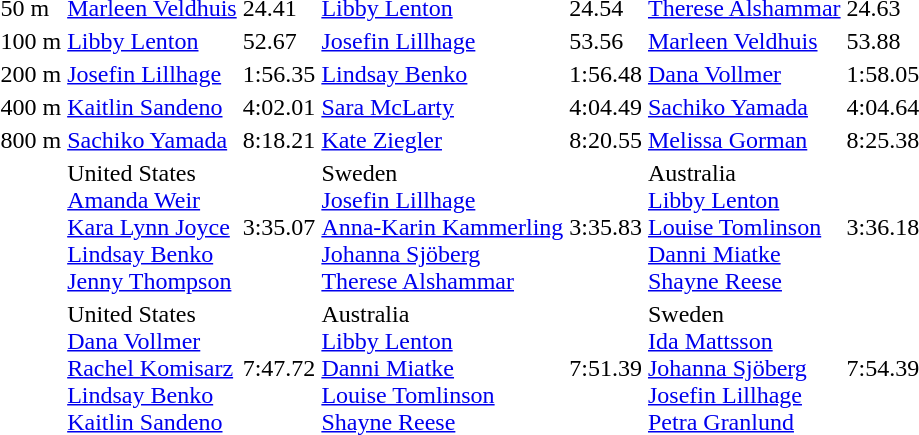<table>
<tr>
<td>50 m</td>
<td> <a href='#'>Marleen Veldhuis</a></td>
<td>24.41</td>
<td> <a href='#'>Libby Lenton</a></td>
<td>24.54</td>
<td> <a href='#'>Therese Alshammar</a></td>
<td>24.63</td>
</tr>
<tr>
<td>100 m</td>
<td> <a href='#'>Libby Lenton</a></td>
<td>52.67</td>
<td> <a href='#'>Josefin Lillhage</a></td>
<td>53.56</td>
<td> <a href='#'>Marleen Veldhuis</a></td>
<td>53.88</td>
</tr>
<tr>
<td>200 m</td>
<td> <a href='#'>Josefin Lillhage</a></td>
<td>1:56.35</td>
<td> <a href='#'>Lindsay Benko</a></td>
<td>1:56.48</td>
<td> <a href='#'>Dana Vollmer</a></td>
<td>1:58.05</td>
</tr>
<tr>
<td>400 m</td>
<td> <a href='#'>Kaitlin Sandeno</a></td>
<td>4:02.01</td>
<td> <a href='#'>Sara McLarty</a></td>
<td>4:04.49</td>
<td> <a href='#'>Sachiko Yamada</a></td>
<td>4:04.64</td>
</tr>
<tr>
<td>800 m</td>
<td> <a href='#'>Sachiko Yamada</a></td>
<td>8:18.21</td>
<td> <a href='#'>Kate Ziegler</a></td>
<td>8:20.55</td>
<td> <a href='#'>Melissa Gorman</a></td>
<td>8:25.38</td>
</tr>
<tr>
<td></td>
<td> United States<br><a href='#'>Amanda Weir</a><br><a href='#'>Kara Lynn Joyce</a><br><a href='#'>Lindsay Benko</a><br><a href='#'>Jenny Thompson</a></td>
<td>3:35.07</td>
<td> Sweden<br><a href='#'>Josefin Lillhage</a><br><a href='#'>Anna-Karin Kammerling</a><br><a href='#'>Johanna Sjöberg</a><br><a href='#'>Therese Alshammar</a></td>
<td>3:35.83</td>
<td> Australia<br><a href='#'>Libby Lenton</a><br><a href='#'>Louise Tomlinson</a><br><a href='#'>Danni Miatke</a><br><a href='#'>Shayne Reese</a></td>
<td>3:36.18</td>
</tr>
<tr>
<td></td>
<td> United States<br><a href='#'>Dana Vollmer</a><br><a href='#'>Rachel Komisarz</a><br><a href='#'>Lindsay Benko</a><br><a href='#'>Kaitlin Sandeno</a></td>
<td>7:47.72</td>
<td> Australia<br><a href='#'>Libby Lenton</a><br><a href='#'>Danni Miatke</a><br><a href='#'>Louise Tomlinson</a><br><a href='#'>Shayne Reese</a></td>
<td>7:51.39</td>
<td> Sweden<br><a href='#'>Ida Mattsson</a><br><a href='#'>Johanna Sjöberg</a><br><a href='#'>Josefin Lillhage</a><br><a href='#'>Petra Granlund</a></td>
<td>7:54.39</td>
</tr>
</table>
